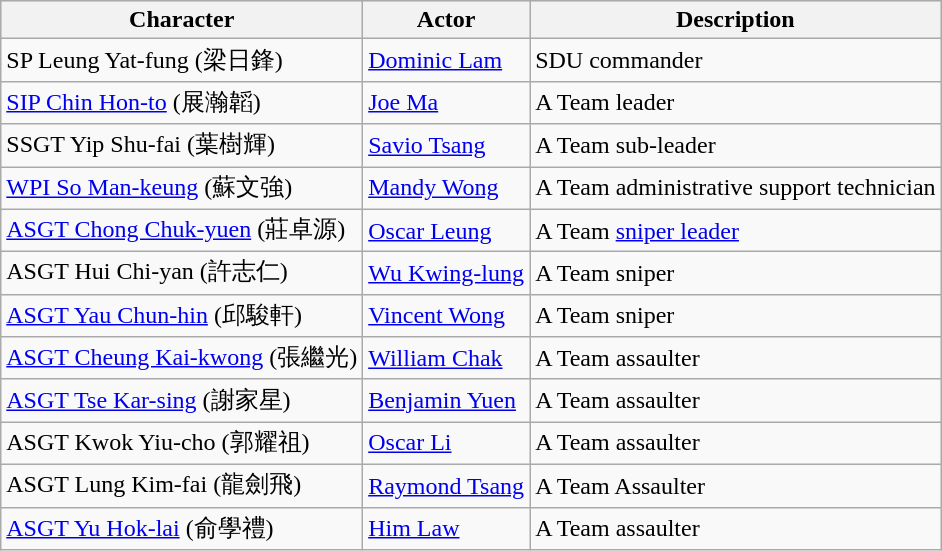<table class="wikitable">
<tr style="background:#e0e0e0;">
<th>Character</th>
<th>Actor</th>
<th>Description</th>
</tr>
<tr>
<td>SP Leung Yat-fung (梁日鋒)</td>
<td><a href='#'>Dominic Lam</a></td>
<td>SDU commander</td>
</tr>
<tr>
<td><a href='#'>SIP Chin Hon-to</a> (展瀚韜)</td>
<td><a href='#'>Joe Ma</a></td>
<td>A Team leader</td>
</tr>
<tr>
<td>SSGT Yip Shu-fai (葉樹輝)</td>
<td><a href='#'>Savio Tsang</a></td>
<td>A Team sub-leader</td>
</tr>
<tr>
<td><a href='#'>WPI So Man-keung</a> (蘇文強)</td>
<td><a href='#'>Mandy Wong</a></td>
<td>A Team administrative support technician</td>
</tr>
<tr>
<td><a href='#'>ASGT Chong Chuk-yuen</a> (莊卓源)</td>
<td><a href='#'>Oscar Leung</a></td>
<td>A Team <a href='#'>sniper leader</a></td>
</tr>
<tr>
<td>ASGT Hui Chi-yan (許志仁)</td>
<td><a href='#'>Wu Kwing-lung</a></td>
<td>A Team sniper</td>
</tr>
<tr>
<td><a href='#'>ASGT Yau Chun-hin</a> (邱駿軒)</td>
<td><a href='#'>Vincent Wong</a></td>
<td>A Team sniper</td>
</tr>
<tr>
<td><a href='#'>ASGT Cheung Kai-kwong</a> (張繼光)</td>
<td><a href='#'>William Chak</a></td>
<td>A Team assaulter</td>
</tr>
<tr>
<td><a href='#'>ASGT Tse Kar-sing</a> (謝家星)</td>
<td><a href='#'>Benjamin Yuen</a></td>
<td>A Team assaulter</td>
</tr>
<tr>
<td>ASGT Kwok Yiu-cho (郭耀祖)</td>
<td><a href='#'>Oscar Li</a></td>
<td>A Team assaulter</td>
</tr>
<tr>
<td>ASGT Lung Kim-fai (龍劍飛)</td>
<td><a href='#'>Raymond Tsang</a></td>
<td>A Team Assaulter</td>
</tr>
<tr>
<td><a href='#'>ASGT Yu Hok-lai</a> (俞學禮)</td>
<td><a href='#'>Him Law</a></td>
<td>A Team assaulter</td>
</tr>
</table>
